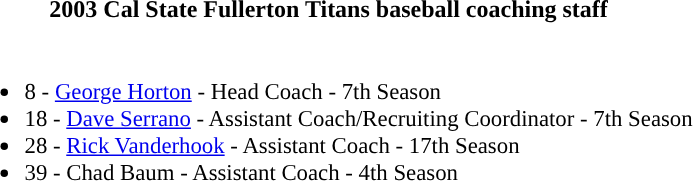<table class="toccolours">
<tr>
<th colspan=9>2003 Cal State Fullerton Titans baseball coaching staff</th>
</tr>
<tr>
<td style="text-align: left; font-size: 95%;" valign="top"><br><ul><li>8 - <a href='#'>George Horton</a> - Head Coach - 7th Season</li><li>18 - <a href='#'>Dave Serrano</a> - Assistant Coach/Recruiting Coordinator - 7th Season</li><li>28 - <a href='#'>Rick Vanderhook</a> - Assistant Coach - 17th Season</li><li>39 - Chad Baum - Assistant Coach - 4th Season</li></ul></td>
</tr>
</table>
